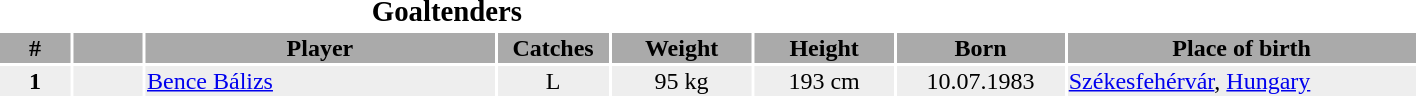<table width=75%>
<tr>
<th colspan=6><big>Goaltenders</big></th>
</tr>
<tr bgcolor="#AAAAAA">
<th width=5%>#</th>
<th width=5%></th>
<th !width=15%>Player</th>
<th width=8%>Catches</th>
<th width=10%>Weight</th>
<th width=10%>Height</th>
<th width=12%>Born</th>
<th width=25%>Place of birth</th>
</tr>
<tr bgcolor="#EEEEEE">
<td align=center><strong>1</strong></td>
<td align=center></td>
<td><a href='#'>Bence Bálizs</a></td>
<td align=center>L</td>
<td align=center>95 kg</td>
<td align=center>193 cm</td>
<td align=center>10.07.1983</td>
<td><a href='#'>Székesfehérvár</a>, <a href='#'>Hungary</a></td>
</tr>
<tr>
</tr>
</table>
